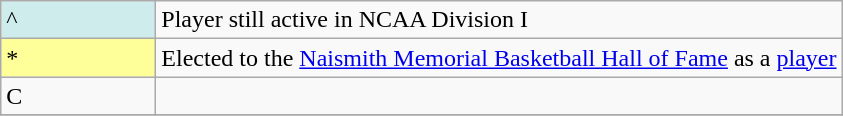<table class="wikitable">
<tr>
<td style="background-color:#CFECEC; width:6em">^</td>
<td>Player still active in NCAA Division I</td>
</tr>
<tr>
<td style="background-color:#FFFF99; width:6em">*</td>
<td>Elected to the <a href='#'>Naismith Memorial Basketball Hall of Fame</a> as a <a href='#'>player</a></td>
</tr>
<tr>
<td>C</td>
<td></td>
</tr>
<tr>
</tr>
</table>
